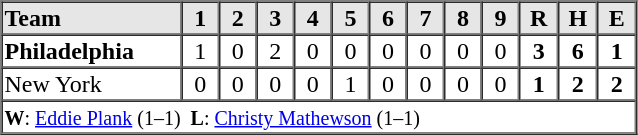<table border=1 cellspacing=0 width=425 style="margin-left:3em;">
<tr style="text-align:center; background-color:#e6e6e6;">
<th align=left width=125>Team</th>
<th width=25>1</th>
<th width=25>2</th>
<th width=25>3</th>
<th width=25>4</th>
<th width=25>5</th>
<th width=25>6</th>
<th width=25>7</th>
<th width=25>8</th>
<th width=25>9</th>
<th width=25>R</th>
<th width=25>H</th>
<th width=25>E</th>
</tr>
<tr style="text-align:center;">
<td align=left><strong>Philadelphia</strong></td>
<td>1</td>
<td>0</td>
<td>2</td>
<td>0</td>
<td>0</td>
<td>0</td>
<td>0</td>
<td>0</td>
<td>0</td>
<td><strong>3</strong></td>
<td><strong>6</strong></td>
<td><strong>1</strong></td>
</tr>
<tr style="text-align:center;">
<td align=left>New York</td>
<td>0</td>
<td>0</td>
<td>0</td>
<td>0</td>
<td>1</td>
<td>0</td>
<td>0</td>
<td>0</td>
<td>0</td>
<td><strong>1</strong></td>
<td><strong>2</strong></td>
<td><strong>2</strong></td>
</tr>
<tr style="text-align:left;">
<td colspan=13><small><strong>W</strong>: <a href='#'>Eddie Plank</a> (1–1)  <strong>L</strong>: <a href='#'>Christy Mathewson</a> (1–1)</small></td>
</tr>
</table>
